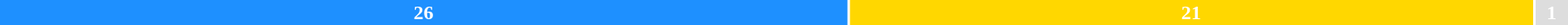<table style="width:100%; text-align:center;">
<tr style="color:white;">
<td style="background:dodgerblue; width:54.2%;"><strong>26</strong></td>
<td style="background:#ffd700; width:43.7%;"><strong>21</strong></td>
<td style="background:#DDDDDD; width:2.1%;"><strong>1</strong></td>
</tr>
<tr>
<td></td>
<td></td>
<td><span></span></td>
</tr>
</table>
